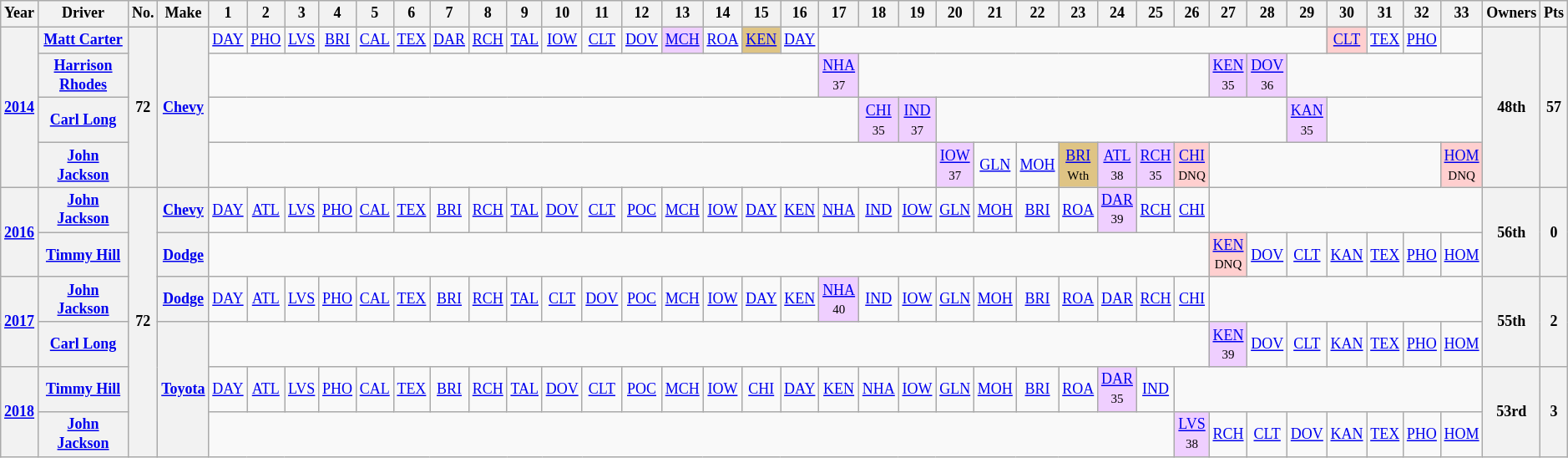<table class="wikitable" style="text-align:center; font-size:75%">
<tr>
<th>Year</th>
<th>Driver</th>
<th>No.</th>
<th>Make</th>
<th>1</th>
<th>2</th>
<th>3</th>
<th>4</th>
<th>5</th>
<th>6</th>
<th>7</th>
<th>8</th>
<th>9</th>
<th>10</th>
<th>11</th>
<th>12</th>
<th>13</th>
<th>14</th>
<th>15</th>
<th>16</th>
<th>17</th>
<th>18</th>
<th>19</th>
<th>20</th>
<th>21</th>
<th>22</th>
<th>23</th>
<th>24</th>
<th>25</th>
<th>26</th>
<th>27</th>
<th>28</th>
<th>29</th>
<th>30</th>
<th>31</th>
<th>32</th>
<th>33</th>
<th>Owners</th>
<th>Pts</th>
</tr>
<tr>
<th rowspan=4><a href='#'>2014</a></th>
<th><a href='#'>Matt Carter</a></th>
<th rowspan=4>72</th>
<th rowspan=4><a href='#'>Chevy</a></th>
<td><a href='#'>DAY</a></td>
<td><a href='#'>PHO</a></td>
<td><a href='#'>LVS</a></td>
<td><a href='#'>BRI</a></td>
<td><a href='#'>CAL</a></td>
<td><a href='#'>TEX</a></td>
<td><a href='#'>DAR</a></td>
<td><a href='#'>RCH</a></td>
<td><a href='#'>TAL</a></td>
<td><a href='#'>IOW</a></td>
<td><a href='#'>CLT</a></td>
<td><a href='#'>DOV</a></td>
<td style="background:#EFCFFF;"><a href='#'>MCH</a><br></td>
<td><a href='#'>ROA</a></td>
<td style="background:#DFC484;"><a href='#'>KEN</a><br></td>
<td><a href='#'>DAY</a></td>
<td colspan=13></td>
<td style="background:#FFCFCF;"><a href='#'>CLT</a><br></td>
<td><a href='#'>TEX</a></td>
<td><a href='#'>PHO</a></td>
<td></td>
<th rowspan=4>48th</th>
<th rowspan=4>57</th>
</tr>
<tr>
<th><a href='#'>Harrison Rhodes</a></th>
<td colspan=16></td>
<td style="background:#EFCFFF;"><a href='#'>NHA</a><br><small>37</small></td>
<td colspan=9></td>
<td style="background:#EFCFFF;"><a href='#'>KEN</a><br><small>35</small></td>
<td style="background:#EFCFFF;"><a href='#'>DOV</a><br><small>36</small></td>
<td colspan=5></td>
</tr>
<tr>
<th><a href='#'>Carl Long</a></th>
<td colspan=17></td>
<td style="background:#EFCFFF;"><a href='#'>CHI</a><br><small>35</small></td>
<td style="background:#EFCFFF;"><a href='#'>IND</a><br><small>37</small></td>
<td colspan=9></td>
<td style="background:#EFCFFF;"><a href='#'>KAN</a><br><small>35</small></td>
<td colspan=4></td>
</tr>
<tr>
<th><a href='#'>John Jackson</a></th>
<td colspan=19></td>
<td style="background:#EFCFFF;"><a href='#'>IOW</a><br><small>37</small></td>
<td><a href='#'>GLN</a></td>
<td><a href='#'>MOH</a></td>
<td style="background:#DFC484;"><a href='#'>BRI</a><br><small>Wth</small></td>
<td style="background:#EFCFFF;"><a href='#'>ATL</a><br><small>38</small></td>
<td style="background:#EFCFFF;"><a href='#'>RCH</a><br><small>35</small></td>
<td style="background:#FFCFCF;"><a href='#'>CHI</a><br><small>DNQ</small></td>
<td colspan=6></td>
<td style="background:#FFCFCF;"><a href='#'>HOM</a><br><small>DNQ</small></td>
</tr>
<tr>
<th rowspan=2><a href='#'>2016</a></th>
<th><a href='#'>John Jackson</a></th>
<th rowspan=6>72</th>
<th><a href='#'>Chevy</a></th>
<td><a href='#'>DAY</a></td>
<td><a href='#'>ATL</a></td>
<td><a href='#'>LVS</a></td>
<td><a href='#'>PHO</a></td>
<td><a href='#'>CAL</a></td>
<td><a href='#'>TEX</a></td>
<td><a href='#'>BRI</a></td>
<td><a href='#'>RCH</a></td>
<td><a href='#'>TAL</a></td>
<td><a href='#'>DOV</a></td>
<td><a href='#'>CLT</a></td>
<td><a href='#'>POC</a></td>
<td><a href='#'>MCH</a></td>
<td><a href='#'>IOW</a></td>
<td><a href='#'>DAY</a></td>
<td><a href='#'>KEN</a></td>
<td><a href='#'>NHA</a></td>
<td><a href='#'>IND</a></td>
<td><a href='#'>IOW</a></td>
<td><a href='#'>GLN</a></td>
<td><a href='#'>MOH</a></td>
<td><a href='#'>BRI</a></td>
<td><a href='#'>ROA</a></td>
<td style="background:#EFCFFF;"><a href='#'>DAR</a><br><small>39</small></td>
<td><a href='#'>RCH</a></td>
<td><a href='#'>CHI</a></td>
<td colspan=7></td>
<th rowspan=2>56th</th>
<th rowspan=2>0</th>
</tr>
<tr>
<th><a href='#'>Timmy Hill</a></th>
<th><a href='#'>Dodge</a></th>
<td colspan=26></td>
<td style="background:#FFCFCF;"><a href='#'>KEN</a><br><small>DNQ</small></td>
<td><a href='#'>DOV</a></td>
<td><a href='#'>CLT</a></td>
<td><a href='#'>KAN</a></td>
<td><a href='#'>TEX</a></td>
<td><a href='#'>PHO</a></td>
<td><a href='#'>HOM</a></td>
</tr>
<tr>
<th rowspan=2><a href='#'>2017</a></th>
<th><a href='#'>John Jackson</a></th>
<th><a href='#'>Dodge</a></th>
<td><a href='#'>DAY</a></td>
<td><a href='#'>ATL</a></td>
<td><a href='#'>LVS</a></td>
<td><a href='#'>PHO</a></td>
<td><a href='#'>CAL</a></td>
<td><a href='#'>TEX</a></td>
<td><a href='#'>BRI</a></td>
<td><a href='#'>RCH</a></td>
<td><a href='#'>TAL</a></td>
<td><a href='#'>CLT</a></td>
<td><a href='#'>DOV</a></td>
<td><a href='#'>POC</a></td>
<td><a href='#'>MCH</a></td>
<td><a href='#'>IOW</a></td>
<td><a href='#'>DAY</a></td>
<td><a href='#'>KEN</a></td>
<td style="background:#EFCFFF;"><a href='#'>NHA</a><br><small>40</small></td>
<td><a href='#'>IND</a></td>
<td><a href='#'>IOW</a></td>
<td><a href='#'>GLN</a></td>
<td><a href='#'>MOH</a></td>
<td><a href='#'>BRI</a></td>
<td><a href='#'>ROA</a></td>
<td><a href='#'>DAR</a></td>
<td><a href='#'>RCH</a></td>
<td><a href='#'>CHI</a></td>
<td colspan=7></td>
<th rowspan=2>55th</th>
<th rowspan=2>2</th>
</tr>
<tr>
<th><a href='#'>Carl Long</a></th>
<th rowspan=3><a href='#'>Toyota</a></th>
<td colspan=26></td>
<td style="background:#EFCFFF;"><a href='#'>KEN</a><br><small>39</small></td>
<td><a href='#'>DOV</a></td>
<td><a href='#'>CLT</a></td>
<td><a href='#'>KAN</a></td>
<td><a href='#'>TEX</a></td>
<td><a href='#'>PHO</a></td>
<td><a href='#'>HOM</a></td>
</tr>
<tr>
<th rowspan=2><a href='#'>2018</a></th>
<th><a href='#'>Timmy Hill</a></th>
<td><a href='#'>DAY</a></td>
<td><a href='#'>ATL</a></td>
<td><a href='#'>LVS</a></td>
<td><a href='#'>PHO</a></td>
<td><a href='#'>CAL</a></td>
<td><a href='#'>TEX</a></td>
<td><a href='#'>BRI</a></td>
<td><a href='#'>RCH</a></td>
<td><a href='#'>TAL</a></td>
<td><a href='#'>DOV</a></td>
<td><a href='#'>CLT</a></td>
<td><a href='#'>POC</a></td>
<td><a href='#'>MCH</a></td>
<td><a href='#'>IOW</a></td>
<td><a href='#'>CHI</a></td>
<td><a href='#'>DAY</a></td>
<td><a href='#'>KEN</a></td>
<td><a href='#'>NHA</a></td>
<td><a href='#'>IOW</a></td>
<td><a href='#'>GLN</a></td>
<td><a href='#'>MOH</a></td>
<td><a href='#'>BRI</a></td>
<td><a href='#'>ROA</a></td>
<td style="background:#EFCFFF;"><a href='#'>DAR</a><br><small>35</small></td>
<td><a href='#'>IND</a></td>
<td colspan=8></td>
<th rowspan=2>53rd</th>
<th rowspan=2>3</th>
</tr>
<tr>
<th><a href='#'>John Jackson</a></th>
<td colspan=25></td>
<td style="background:#EFCFFF;"><a href='#'>LVS</a><br><small>38</small></td>
<td><a href='#'>RCH</a></td>
<td><a href='#'>CLT</a></td>
<td><a href='#'>DOV</a></td>
<td><a href='#'>KAN</a></td>
<td><a href='#'>TEX</a></td>
<td><a href='#'>PHO</a></td>
<td><a href='#'>HOM</a></td>
</tr>
</table>
